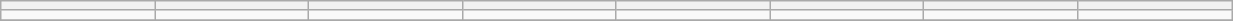<table class="wikitable sortable" style="font-size: 85%;" width=65%>
<tr>
<th></th>
<th></th>
<th></th>
<th></th>
<th></th>
<th></th>
<th></th>
<th></th>
</tr>
<tr>
<td></td>
<td></td>
<td></td>
<td></td>
<td></td>
<td></td>
<td></td>
<td></td>
</tr>
<tr>
</tr>
</table>
